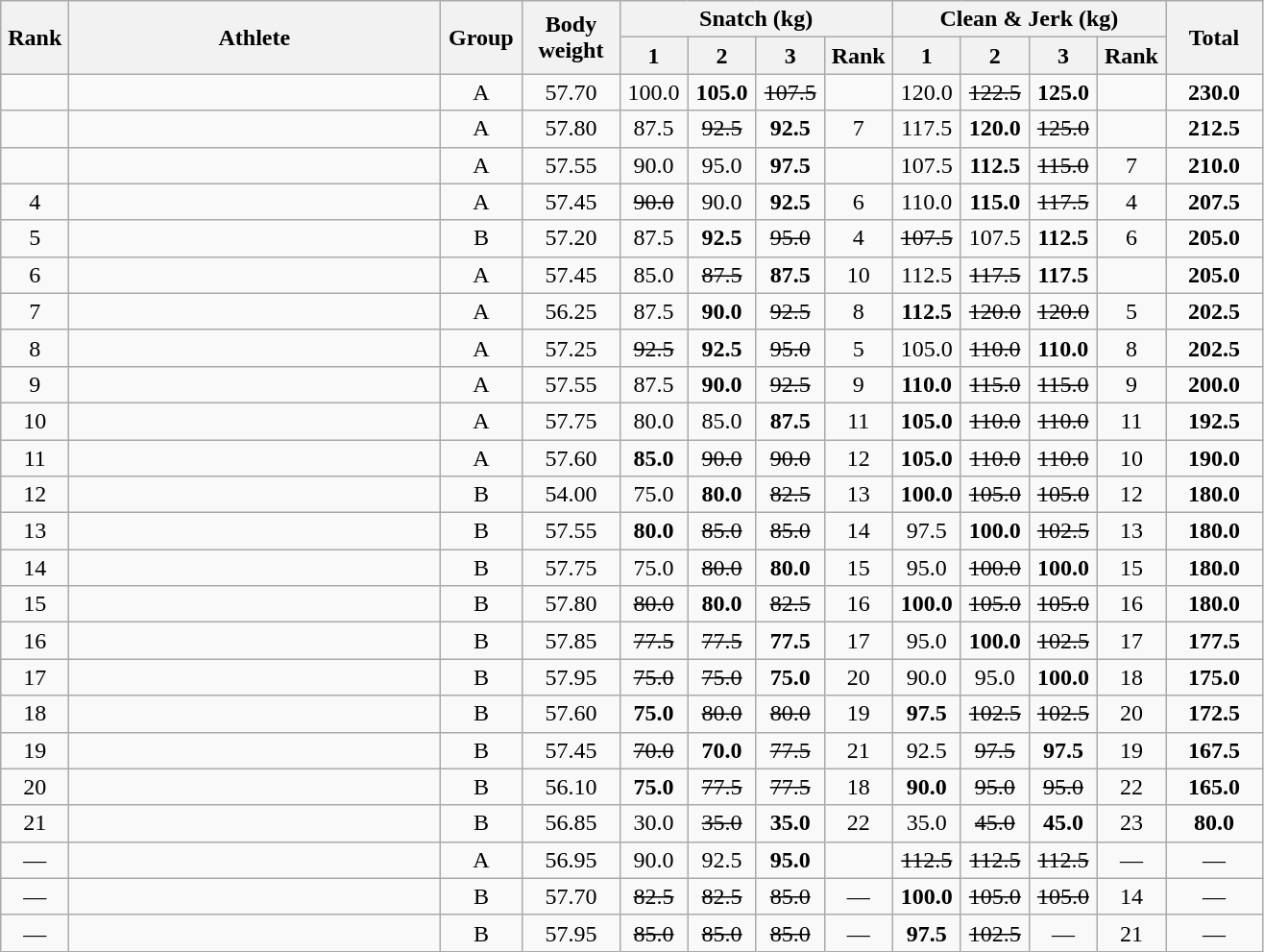<table class = "wikitable" style="text-align:center;">
<tr>
<th rowspan=2 width=40>Rank</th>
<th rowspan=2 width=250>Athlete</th>
<th rowspan=2 width=50>Group</th>
<th rowspan=2 width=60>Body weight</th>
<th colspan=4>Snatch (kg)</th>
<th colspan=4>Clean & Jerk (kg)</th>
<th rowspan=2 width=60>Total</th>
</tr>
<tr>
<th width=40>1</th>
<th width=40>2</th>
<th width=40>3</th>
<th width=40>Rank</th>
<th width=40>1</th>
<th width=40>2</th>
<th width=40>3</th>
<th width=40>Rank</th>
</tr>
<tr>
<td></td>
<td align=left></td>
<td>A</td>
<td>57.70</td>
<td>100.0</td>
<td><strong>105.0</strong></td>
<td><s>107.5 </s></td>
<td></td>
<td>120.0</td>
<td><s>122.5 </s></td>
<td><strong>125.0</strong></td>
<td></td>
<td><strong>230.0</strong></td>
</tr>
<tr>
<td></td>
<td align=left></td>
<td>A</td>
<td>57.80</td>
<td>87.5</td>
<td><s>92.5 </s></td>
<td><strong>92.5</strong></td>
<td>7</td>
<td>117.5</td>
<td><strong>120.0</strong></td>
<td><s>125.0 </s></td>
<td></td>
<td><strong>212.5</strong></td>
</tr>
<tr>
<td></td>
<td align=left></td>
<td>A</td>
<td>57.55</td>
<td>90.0</td>
<td>95.0</td>
<td><strong>97.5</strong></td>
<td></td>
<td>107.5</td>
<td><strong>112.5</strong></td>
<td><s>115.0 </s></td>
<td>7</td>
<td><strong>210.0</strong></td>
</tr>
<tr>
<td>4</td>
<td align=left></td>
<td>A</td>
<td>57.45</td>
<td><s>90.0 </s></td>
<td>90.0</td>
<td><strong>92.5</strong></td>
<td>6</td>
<td>110.0</td>
<td><strong>115.0</strong></td>
<td><s>117.5 </s></td>
<td>4</td>
<td><strong>207.5</strong></td>
</tr>
<tr>
<td>5</td>
<td align=left></td>
<td>B</td>
<td>57.20</td>
<td>87.5</td>
<td><strong>92.5</strong></td>
<td><s>95.0 </s></td>
<td>4</td>
<td><s>107.5 </s></td>
<td>107.5</td>
<td><strong>112.5</strong></td>
<td>6</td>
<td><strong>205.0</strong></td>
</tr>
<tr>
<td>6</td>
<td align=left></td>
<td>A</td>
<td>57.45</td>
<td>85.0</td>
<td><s>87.5 </s></td>
<td><strong>87.5</strong></td>
<td>10</td>
<td>112.5</td>
<td><s>117.5 </s></td>
<td><strong>117.5</strong></td>
<td></td>
<td><strong>205.0</strong></td>
</tr>
<tr>
<td>7</td>
<td align=left></td>
<td>A</td>
<td>56.25</td>
<td>87.5</td>
<td><strong>90.0</strong></td>
<td><s>92.5 </s></td>
<td>8</td>
<td><strong>112.5</strong></td>
<td><s>120.0 </s></td>
<td><s>120.0 </s></td>
<td>5</td>
<td><strong>202.5</strong></td>
</tr>
<tr>
<td>8</td>
<td align=left></td>
<td>A</td>
<td>57.25</td>
<td><s>92.5 </s></td>
<td><strong>92.5</strong></td>
<td><s>95.0 </s></td>
<td>5</td>
<td>105.0</td>
<td><s>110.0 </s></td>
<td><strong>110.0</strong></td>
<td>8</td>
<td><strong>202.5</strong></td>
</tr>
<tr>
<td>9</td>
<td align=left></td>
<td>A</td>
<td>57.55</td>
<td>87.5</td>
<td><strong>90.0</strong></td>
<td><s>92.5 </s></td>
<td>9</td>
<td><strong>110.0</strong></td>
<td><s>115.0 </s></td>
<td><s>115.0 </s></td>
<td>9</td>
<td><strong>200.0</strong></td>
</tr>
<tr>
<td>10</td>
<td align=left></td>
<td>A</td>
<td>57.75</td>
<td>80.0</td>
<td>85.0</td>
<td><strong>87.5</strong></td>
<td>11</td>
<td><strong>105.0</strong></td>
<td><s>110.0 </s></td>
<td><s>110.0 </s></td>
<td>11</td>
<td><strong>192.5</strong></td>
</tr>
<tr>
<td>11</td>
<td align=left></td>
<td>A</td>
<td>57.60</td>
<td><strong>85.0</strong></td>
<td><s>90.0 </s></td>
<td><s>90.0 </s></td>
<td>12</td>
<td><strong>105.0</strong></td>
<td><s>110.0 </s></td>
<td><s>110.0 </s></td>
<td>10</td>
<td><strong>190.0</strong></td>
</tr>
<tr>
<td>12</td>
<td align=left></td>
<td>B</td>
<td>54.00</td>
<td>75.0</td>
<td><strong>80.0</strong></td>
<td><s>82.5 </s></td>
<td>13</td>
<td><strong>100.0</strong></td>
<td><s>105.0 </s></td>
<td><s>105.0 </s></td>
<td>12</td>
<td><strong>180.0</strong></td>
</tr>
<tr>
<td>13</td>
<td align=left></td>
<td>B</td>
<td>57.55</td>
<td><strong>80.0</strong></td>
<td><s>85.0 </s></td>
<td><s>85.0 </s></td>
<td>14</td>
<td>97.5</td>
<td><strong>100.0</strong></td>
<td><s>102.5 </s></td>
<td>13</td>
<td><strong>180.0</strong></td>
</tr>
<tr>
<td>14</td>
<td align=left></td>
<td>B</td>
<td>57.75</td>
<td>75.0</td>
<td><s>80.0 </s></td>
<td><strong>80.0</strong></td>
<td>15</td>
<td>95.0</td>
<td><s>100.0 </s></td>
<td><strong>100.0</strong></td>
<td>15</td>
<td><strong>180.0</strong></td>
</tr>
<tr>
<td>15</td>
<td align=left></td>
<td>B</td>
<td>57.80</td>
<td><s>80.0 </s></td>
<td><strong>80.0</strong></td>
<td><s>82.5 </s></td>
<td>16</td>
<td><strong>100.0</strong></td>
<td><s>105.0 </s></td>
<td><s>105.0 </s></td>
<td>16</td>
<td><strong>180.0</strong></td>
</tr>
<tr>
<td>16</td>
<td align=left></td>
<td>B</td>
<td>57.85</td>
<td><s>77.5 </s></td>
<td><s>77.5 </s></td>
<td><strong>77.5</strong></td>
<td>17</td>
<td>95.0</td>
<td><strong>100.0</strong></td>
<td><s>102.5 </s></td>
<td>17</td>
<td><strong>177.5</strong></td>
</tr>
<tr>
<td>17</td>
<td align=left></td>
<td>B</td>
<td>57.95</td>
<td><s>75.0 </s></td>
<td><s>75.0 </s></td>
<td><strong>75.0</strong></td>
<td>20</td>
<td>90.0</td>
<td>95.0</td>
<td><strong>100.0</strong></td>
<td>18</td>
<td><strong>175.0</strong></td>
</tr>
<tr>
<td>18</td>
<td align=left></td>
<td>B</td>
<td>57.60</td>
<td><strong>75.0</strong></td>
<td><s>80.0 </s></td>
<td><s>80.0 </s></td>
<td>19</td>
<td><strong>97.5</strong></td>
<td><s>102.5 </s></td>
<td><s>102.5 </s></td>
<td>20</td>
<td><strong>172.5</strong></td>
</tr>
<tr>
<td>19</td>
<td align=left></td>
<td>B</td>
<td>57.45</td>
<td><s>70.0 </s></td>
<td><strong>70.0</strong></td>
<td><s>77.5 </s></td>
<td>21</td>
<td>92.5</td>
<td><s>97.5 </s></td>
<td><strong>97.5</strong></td>
<td>19</td>
<td><strong>167.5</strong></td>
</tr>
<tr>
<td>20</td>
<td align=left></td>
<td>B</td>
<td>56.10</td>
<td><strong>75.0</strong></td>
<td><s>77.5 </s></td>
<td><s>77.5 </s></td>
<td>18</td>
<td><strong>90.0</strong></td>
<td><s>95.0 </s></td>
<td><s>95.0 </s></td>
<td>22</td>
<td><strong>165.0</strong></td>
</tr>
<tr>
<td>21</td>
<td align=left></td>
<td>B</td>
<td>56.85</td>
<td>30.0</td>
<td><s>35.0 </s></td>
<td><strong>35.0</strong></td>
<td>22</td>
<td>35.0</td>
<td><s>45.0 </s></td>
<td><strong>45.0</strong></td>
<td>23</td>
<td><strong>80.0</strong></td>
</tr>
<tr>
<td>—</td>
<td align=left></td>
<td>A</td>
<td>56.95</td>
<td>90.0</td>
<td>92.5</td>
<td><strong>95.0</strong></td>
<td></td>
<td><s>112.5 </s></td>
<td><s>112.5 </s></td>
<td><s>112.5 </s></td>
<td>—</td>
<td>—</td>
</tr>
<tr>
<td>—</td>
<td align=left></td>
<td>B</td>
<td>57.70</td>
<td><s>82.5 </s></td>
<td><s>82.5 </s></td>
<td><s>85.0 </s></td>
<td>—</td>
<td><strong>100.0</strong></td>
<td><s>105.0 </s></td>
<td><s>105.0 </s></td>
<td>14</td>
<td>—</td>
</tr>
<tr>
<td>—</td>
<td align=left></td>
<td>B</td>
<td>57.95</td>
<td><s>85.0 </s></td>
<td><s>85.0 </s></td>
<td><s>85.0 </s></td>
<td>—</td>
<td><strong>97.5</strong></td>
<td><s>102.5 </s></td>
<td>—</td>
<td>21</td>
<td>—</td>
</tr>
</table>
